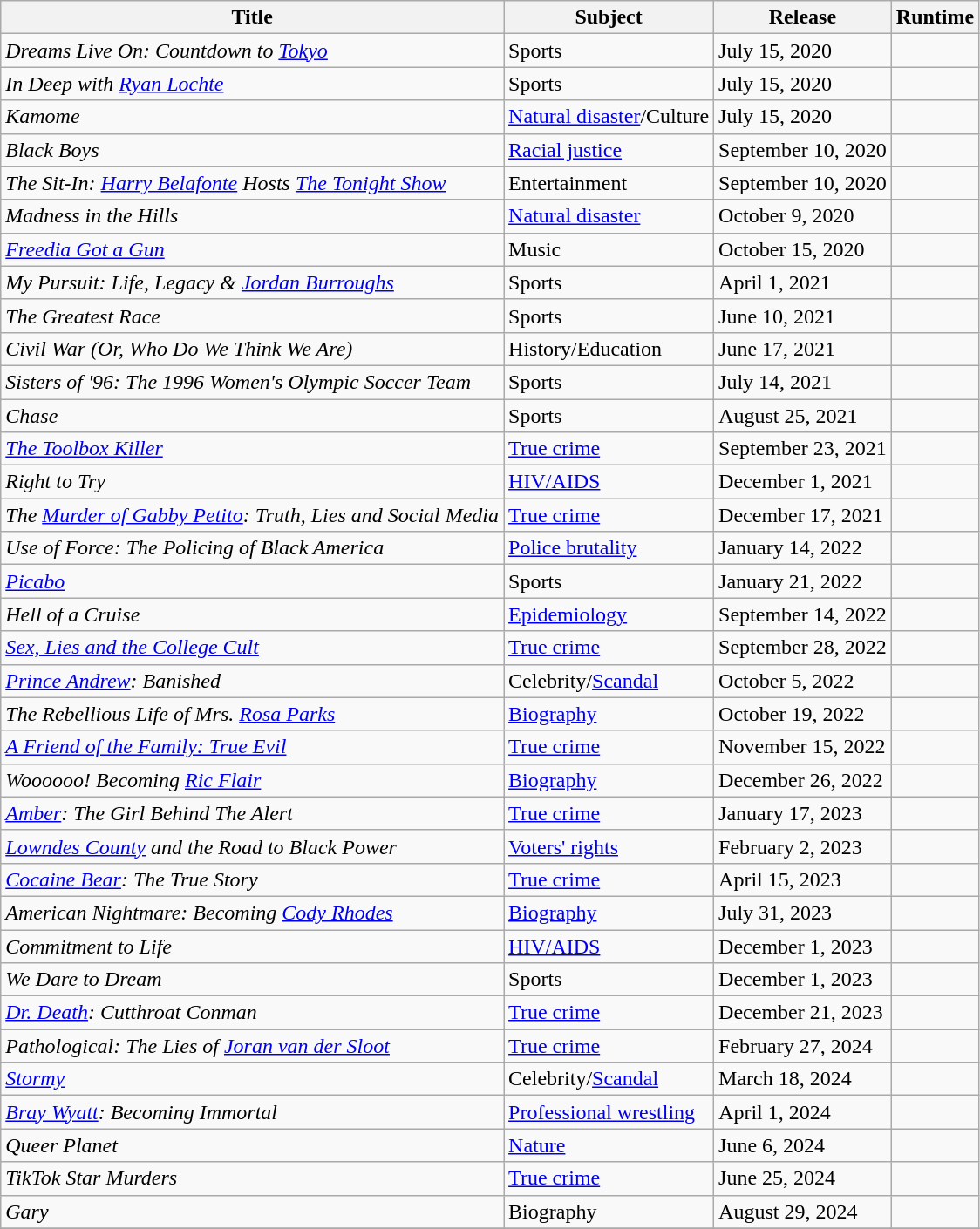<table class="wikitable sortable">
<tr>
<th>Title</th>
<th>Subject</th>
<th>Release</th>
<th>Runtime</th>
</tr>
<tr>
<td><em>Dreams Live On: Countdown to <a href='#'>Tokyo</a></em></td>
<td>Sports</td>
<td>July 15, 2020</td>
<td></td>
</tr>
<tr>
<td><em>In Deep with <a href='#'>Ryan Lochte</a></em></td>
<td>Sports</td>
<td>July 15, 2020</td>
<td></td>
</tr>
<tr>
<td><em>Kamome</em></td>
<td><a href='#'>Natural disaster</a>/Culture</td>
<td>July 15, 2020</td>
<td></td>
</tr>
<tr>
<td><em>Black Boys</em></td>
<td><a href='#'>Racial justice</a></td>
<td>September 10, 2020</td>
<td></td>
</tr>
<tr>
<td><em>The Sit-In: <a href='#'>Harry Belafonte</a> Hosts <a href='#'>The Tonight Show</a></em></td>
<td>Entertainment</td>
<td>September 10, 2020</td>
<td></td>
</tr>
<tr>
<td><em>Madness in the Hills</em></td>
<td><a href='#'>Natural disaster</a></td>
<td>October 9, 2020</td>
<td></td>
</tr>
<tr>
<td><em><a href='#'>Freedia Got a Gun</a></em></td>
<td>Music</td>
<td>October 15, 2020</td>
<td></td>
</tr>
<tr>
<td><em>My Pursuit: Life, Legacy & <a href='#'>Jordan Burroughs</a></em></td>
<td>Sports</td>
<td>April 1, 2021</td>
<td></td>
</tr>
<tr>
<td><em>The Greatest Race</em></td>
<td>Sports</td>
<td>June 10, 2021</td>
<td></td>
</tr>
<tr>
<td><em>Civil War (Or, Who Do We Think We Are)</em></td>
<td>History/Education</td>
<td>June 17, 2021</td>
<td></td>
</tr>
<tr>
<td><em>Sisters of '96: The 1996 Women's Olympic Soccer Team</em></td>
<td>Sports</td>
<td>July 14, 2021</td>
<td></td>
</tr>
<tr>
<td><em>Chase</em></td>
<td>Sports</td>
<td>August 25, 2021</td>
<td></td>
</tr>
<tr>
<td><em><a href='#'>The Toolbox Killer</a></em></td>
<td><a href='#'>True crime</a></td>
<td>September 23, 2021</td>
<td></td>
</tr>
<tr>
<td><em>Right to Try</em></td>
<td><a href='#'>HIV/AIDS</a></td>
<td>December 1, 2021</td>
<td></td>
</tr>
<tr>
<td><em>The <a href='#'>Murder of Gabby Petito</a>: Truth, Lies and Social Media</em></td>
<td><a href='#'>True crime</a></td>
<td>December 17, 2021</td>
<td></td>
</tr>
<tr>
<td><em>Use of Force: The Policing of Black America</em></td>
<td><a href='#'>Police brutality</a></td>
<td>January 14, 2022</td>
<td></td>
</tr>
<tr>
<td><em><a href='#'>Picabo</a></em></td>
<td>Sports</td>
<td>January 21, 2022</td>
<td></td>
</tr>
<tr>
<td><em>Hell of a Cruise</em></td>
<td><a href='#'>Epidemiology</a></td>
<td>September 14, 2022</td>
<td></td>
</tr>
<tr>
<td><em><a href='#'>Sex, Lies and the College Cult</a></em></td>
<td><a href='#'>True crime</a></td>
<td>September 28, 2022</td>
<td></td>
</tr>
<tr>
<td><em><a href='#'>Prince Andrew</a>: Banished</em></td>
<td>Celebrity/<a href='#'>Scandal</a></td>
<td>October 5, 2022</td>
<td></td>
</tr>
<tr>
<td><em>The Rebellious Life of Mrs. <a href='#'>Rosa Parks</a></em></td>
<td><a href='#'>Biography</a></td>
<td>October 19, 2022</td>
<td></td>
</tr>
<tr>
<td><em><a href='#'>A Friend of the Family: True Evil</a></em></td>
<td><a href='#'>True crime</a></td>
<td>November 15, 2022</td>
<td></td>
</tr>
<tr>
<td><em>Woooooo! Becoming <a href='#'>Ric Flair</a></em></td>
<td><a href='#'>Biography</a></td>
<td>December 26, 2022</td>
<td></td>
</tr>
<tr>
<td><em><a href='#'>Amber</a>: The Girl Behind The Alert</em></td>
<td><a href='#'>True crime</a></td>
<td>January 17, 2023</td>
<td></td>
</tr>
<tr>
<td><em><a href='#'>Lowndes County</a> and the Road to Black Power</em></td>
<td><a href='#'>Voters' rights</a></td>
<td>February 2, 2023</td>
<td></td>
</tr>
<tr>
<td><em><a href='#'>Cocaine Bear</a>: The True Story</em></td>
<td><a href='#'>True crime</a></td>
<td>April 15, 2023</td>
<td></td>
</tr>
<tr>
<td><em>American Nightmare: Becoming <a href='#'>Cody Rhodes</a></em></td>
<td><a href='#'>Biography</a></td>
<td>July 31, 2023</td>
<td></td>
</tr>
<tr>
<td><em>Commitment to Life</em></td>
<td><a href='#'>HIV/AIDS</a></td>
<td>December 1, 2023</td>
<td></td>
</tr>
<tr>
<td><em>We Dare to Dream</em></td>
<td>Sports</td>
<td>December 1, 2023</td>
<td></td>
</tr>
<tr>
<td><em><a href='#'>Dr. Death</a>: Cutthroat Conman</em></td>
<td><a href='#'>True crime</a></td>
<td>December 21, 2023</td>
<td></td>
</tr>
<tr>
<td><em>Pathological: The Lies of <a href='#'>Joran van der Sloot</a></em></td>
<td><a href='#'>True crime</a></td>
<td>February 27, 2024</td>
<td></td>
</tr>
<tr>
<td><em><a href='#'>Stormy</a></em></td>
<td>Celebrity/<a href='#'>Scandal</a></td>
<td>March 18, 2024</td>
<td></td>
</tr>
<tr>
<td><em><a href='#'>Bray Wyatt</a>: Becoming Immortal</em></td>
<td><a href='#'>Professional wrestling</a></td>
<td>April 1, 2024</td>
<td></td>
</tr>
<tr>
<td><em>Queer Planet</em></td>
<td><a href='#'>Nature</a></td>
<td>June 6, 2024</td>
<td></td>
</tr>
<tr>
<td><em>TikTok Star Murders</em></td>
<td><a href='#'>True crime</a></td>
<td>June 25, 2024</td>
<td></td>
</tr>
<tr>
<td><em>Gary</em></td>
<td>Biography</td>
<td>August 29, 2024</td>
<td></td>
</tr>
<tr>
</tr>
</table>
